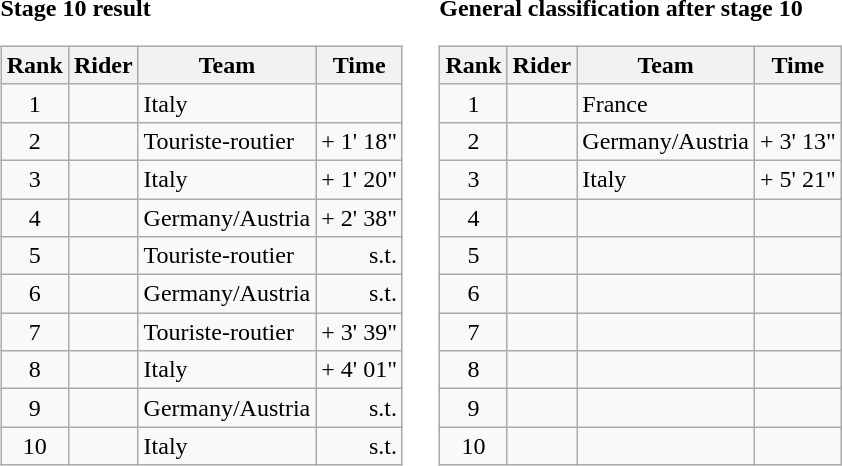<table>
<tr>
<td><strong>Stage 10 result</strong><br><table class="wikitable">
<tr>
<th scope="col">Rank</th>
<th scope="col">Rider</th>
<th scope="col">Team</th>
<th scope="col">Time</th>
</tr>
<tr>
<td style="text-align:center;">1</td>
<td></td>
<td>Italy</td>
<td style="text-align:right;"></td>
</tr>
<tr>
<td style="text-align:center;">2</td>
<td></td>
<td>Touriste-routier</td>
<td style="text-align:right;">+ 1' 18"</td>
</tr>
<tr>
<td style="text-align:center;">3</td>
<td></td>
<td>Italy</td>
<td style="text-align:right;">+ 1' 20"</td>
</tr>
<tr>
<td style="text-align:center;">4</td>
<td></td>
<td>Germany/Austria</td>
<td style="text-align:right;">+ 2' 38"</td>
</tr>
<tr>
<td style="text-align:center;">5</td>
<td></td>
<td>Touriste-routier</td>
<td style="text-align:right;">s.t.</td>
</tr>
<tr>
<td style="text-align:center;">6</td>
<td></td>
<td>Germany/Austria</td>
<td style="text-align:right;">s.t.</td>
</tr>
<tr>
<td style="text-align:center;">7</td>
<td></td>
<td>Touriste-routier</td>
<td style="text-align:right;">+ 3' 39"</td>
</tr>
<tr>
<td style="text-align:center;">8</td>
<td></td>
<td>Italy</td>
<td style="text-align:right;">+ 4' 01"</td>
</tr>
<tr>
<td style="text-align:center;">9</td>
<td></td>
<td>Germany/Austria</td>
<td style="text-align:right;">s.t.</td>
</tr>
<tr>
<td style="text-align:center;">10</td>
<td></td>
<td>Italy</td>
<td style="text-align:right;">s.t.</td>
</tr>
</table>
</td>
<td></td>
<td><strong>General classification after stage 10</strong><br><table class="wikitable">
<tr>
<th scope="col">Rank</th>
<th scope="col">Rider</th>
<th scope="col">Team</th>
<th scope="col">Time</th>
</tr>
<tr>
<td style="text-align:center;">1</td>
<td></td>
<td>France</td>
<td style="text-align:right;"></td>
</tr>
<tr>
<td style="text-align:center;">2</td>
<td></td>
<td>Germany/Austria</td>
<td style="text-align:right;">+ 3' 13"</td>
</tr>
<tr>
<td style="text-align:center;">3</td>
<td></td>
<td>Italy</td>
<td style="text-align:right;">+ 5' 21"</td>
</tr>
<tr>
<td style="text-align:center;">4</td>
<td></td>
<td></td>
<td></td>
</tr>
<tr>
<td style="text-align:center;">5</td>
<td></td>
<td></td>
<td></td>
</tr>
<tr>
<td style="text-align:center;">6</td>
<td></td>
<td></td>
<td></td>
</tr>
<tr>
<td style="text-align:center;">7</td>
<td></td>
<td></td>
<td></td>
</tr>
<tr>
<td style="text-align:center;">8</td>
<td></td>
<td></td>
<td></td>
</tr>
<tr>
<td style="text-align:center;">9</td>
<td></td>
<td></td>
<td></td>
</tr>
<tr>
<td style="text-align:center;">10</td>
<td></td>
<td></td>
<td></td>
</tr>
</table>
</td>
</tr>
</table>
